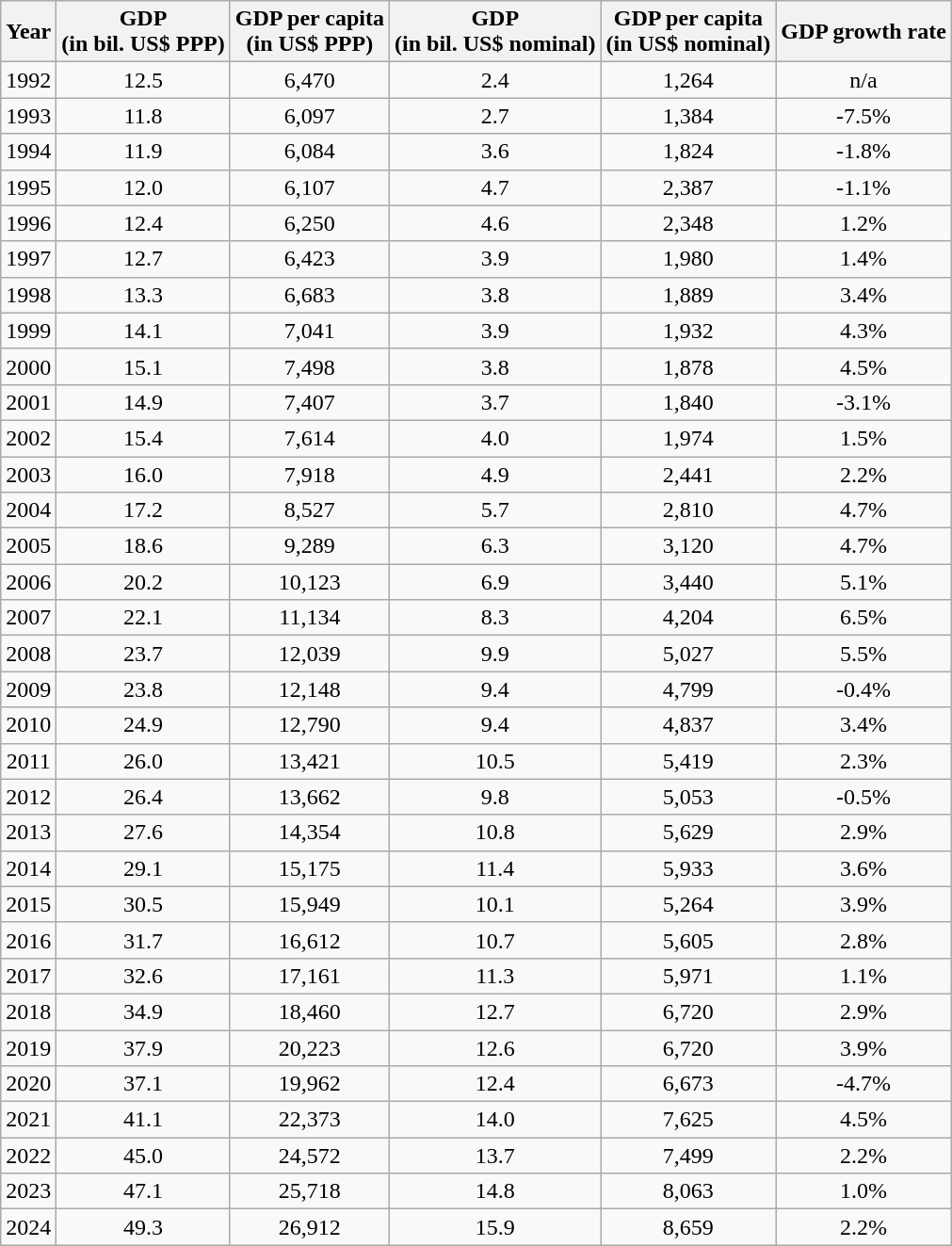<table class="wikitable" style="text-align:center;">
<tr style="font-weight:bold;">
<th style="vertical-align:middle;">Year</th>
<th>GDP <br>(in bil. US$ PPP)</th>
<th style="vertical-align:middle;">GDP per capita<br>(in US$ PPP)</th>
<th style="vertical-align:middle;">GDP <br>(in bil. US$ nominal)</th>
<th style="vertical-align:middle;">GDP per capita<br>(in US$ nominal)</th>
<th style="vertical-align:middle;">GDP growth rate</th>
</tr>
<tr style="vertical-align:middle;">
<td>1992</td>
<td>12.5</td>
<td>6,470</td>
<td>2.4</td>
<td>1,264</td>
<td>n/a</td>
</tr>
<tr>
<td>1993</td>
<td>11.8</td>
<td>6,097</td>
<td>2.7</td>
<td>1,384</td>
<td>-7.5%</td>
</tr>
<tr>
<td>1994</td>
<td>11.9</td>
<td>6,084</td>
<td>3.6</td>
<td>1,824</td>
<td>-1.8%</td>
</tr>
<tr>
<td>1995</td>
<td>12.0</td>
<td>6,107</td>
<td>4.7</td>
<td>2,387</td>
<td>-1.1%</td>
</tr>
<tr>
<td>1996</td>
<td>12.4</td>
<td>6,250</td>
<td>4.6</td>
<td>2,348</td>
<td>1.2%</td>
</tr>
<tr>
<td>1997</td>
<td>12.7</td>
<td>6,423</td>
<td>3.9</td>
<td>1,980</td>
<td>1.4%</td>
</tr>
<tr>
<td>1998</td>
<td>13.3</td>
<td>6,683</td>
<td>3.8</td>
<td>1,889</td>
<td>3.4%</td>
</tr>
<tr>
<td>1999</td>
<td>14.1</td>
<td>7,041</td>
<td>3.9</td>
<td>1,932</td>
<td>4.3%</td>
</tr>
<tr>
<td>2000</td>
<td>15.1</td>
<td>7,498</td>
<td>3.8</td>
<td>1,878</td>
<td>4.5%</td>
</tr>
<tr>
<td>2001</td>
<td>14.9</td>
<td>7,407</td>
<td>3.7</td>
<td>1,840</td>
<td>-3.1%</td>
</tr>
<tr>
<td>2002</td>
<td>15.4</td>
<td>7,614</td>
<td>4.0</td>
<td>1,974</td>
<td>1.5%</td>
</tr>
<tr>
<td>2003</td>
<td>16.0</td>
<td>7,918</td>
<td>4.9</td>
<td>2,441</td>
<td>2.2%</td>
</tr>
<tr>
<td>2004</td>
<td>17.2</td>
<td>8,527</td>
<td>5.7</td>
<td>2,810</td>
<td>4.7%</td>
</tr>
<tr>
<td>2005</td>
<td>18.6</td>
<td>9,289</td>
<td>6.3</td>
<td>3,120</td>
<td>4.7%</td>
</tr>
<tr>
<td>2006</td>
<td>20.2</td>
<td>10,123</td>
<td>6.9</td>
<td>3,440</td>
<td>5.1%</td>
</tr>
<tr>
<td>2007</td>
<td>22.1</td>
<td>11,134</td>
<td>8.3</td>
<td>4,204</td>
<td>6.5%</td>
</tr>
<tr>
<td>2008</td>
<td>23.7</td>
<td>12,039</td>
<td>9.9</td>
<td>5,027</td>
<td>5.5%</td>
</tr>
<tr>
<td>2009</td>
<td>23.8</td>
<td>12,148</td>
<td>9.4</td>
<td>4,799</td>
<td>-0.4%</td>
</tr>
<tr>
<td>2010</td>
<td>24.9</td>
<td>12,790</td>
<td>9.4</td>
<td>4,837</td>
<td>3.4%</td>
</tr>
<tr>
<td>2011</td>
<td>26.0</td>
<td>13,421</td>
<td>10.5</td>
<td>5,419</td>
<td>2.3%</td>
</tr>
<tr>
<td>2012</td>
<td>26.4</td>
<td>13,662</td>
<td>9.8</td>
<td>5,053</td>
<td>-0.5%</td>
</tr>
<tr>
<td>2013</td>
<td>27.6</td>
<td>14,354</td>
<td>10.8</td>
<td>5,629</td>
<td>2.9%</td>
</tr>
<tr>
<td>2014</td>
<td>29.1</td>
<td>15,175</td>
<td>11.4</td>
<td>5,933</td>
<td>3.6%</td>
</tr>
<tr>
<td>2015</td>
<td>30.5</td>
<td>15,949</td>
<td>10.1</td>
<td>5,264</td>
<td>3.9%</td>
</tr>
<tr>
<td>2016</td>
<td>31.7</td>
<td>16,612</td>
<td>10.7</td>
<td>5,605</td>
<td>2.8%</td>
</tr>
<tr>
<td>2017</td>
<td>32.6</td>
<td>17,161</td>
<td>11.3</td>
<td>5,971</td>
<td>1.1%</td>
</tr>
<tr>
<td>2018</td>
<td>34.9</td>
<td>18,460</td>
<td>12.7</td>
<td>6,720</td>
<td>2.9%</td>
</tr>
<tr>
<td>2019</td>
<td>37.9</td>
<td>20,223</td>
<td>12.6</td>
<td>6,720</td>
<td>3.9%</td>
</tr>
<tr>
<td>2020</td>
<td>37.1</td>
<td>19,962</td>
<td>12.4</td>
<td>6,673</td>
<td>-4.7%</td>
</tr>
<tr>
<td>2021</td>
<td>41.1</td>
<td>22,373</td>
<td>14.0</td>
<td>7,625</td>
<td>4.5%</td>
</tr>
<tr>
<td>2022</td>
<td>45.0</td>
<td>24,572</td>
<td>13.7</td>
<td>7,499</td>
<td>2.2%</td>
</tr>
<tr>
<td>2023</td>
<td>47.1</td>
<td>25,718</td>
<td>14.8</td>
<td>8,063</td>
<td>1.0%</td>
</tr>
<tr>
<td>2024</td>
<td>49.3</td>
<td>26,912</td>
<td>15.9</td>
<td>8,659</td>
<td>2.2%</td>
</tr>
</table>
